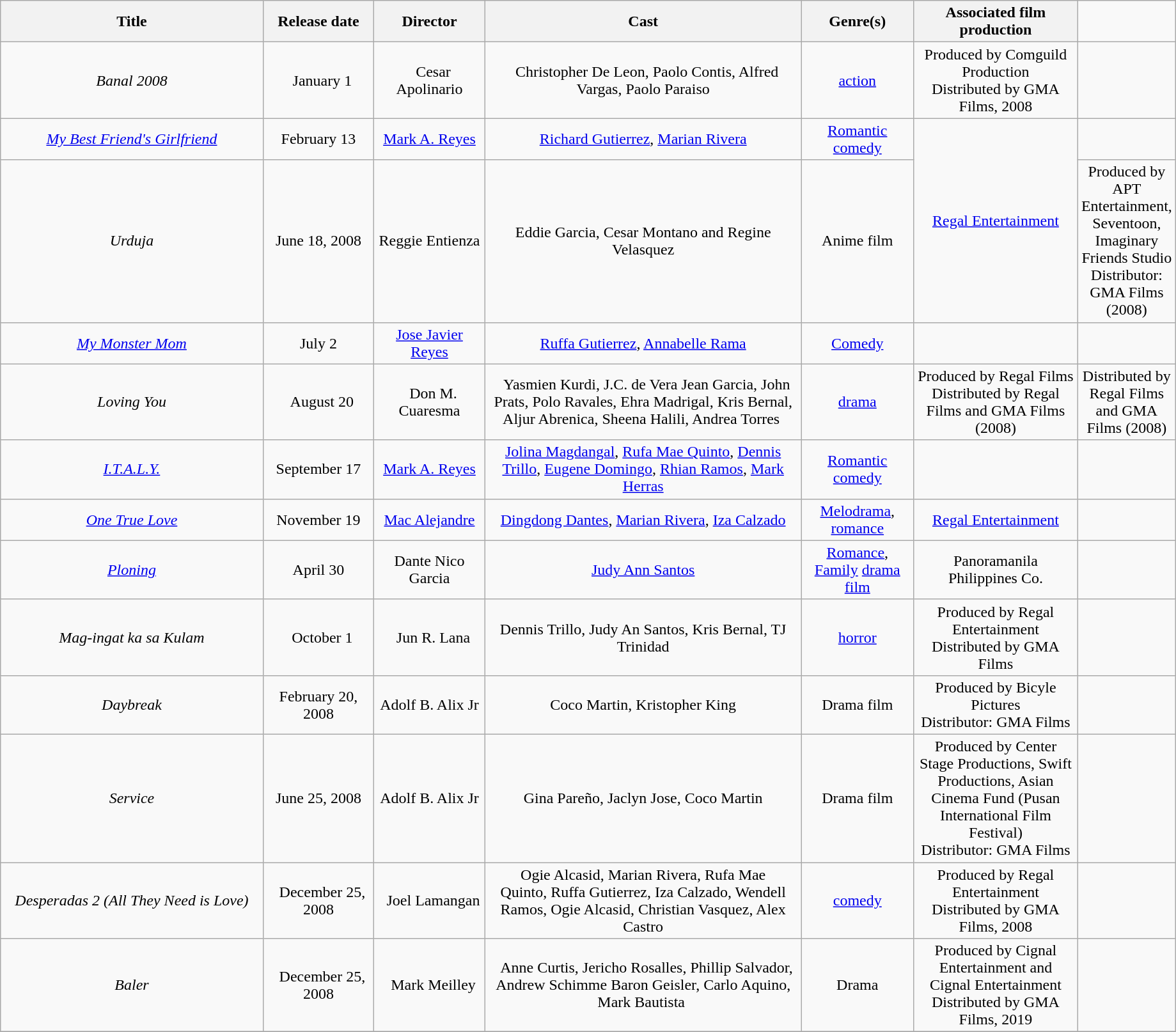<table class="wikitable" "toccolours sortable" style="width:97%; text-align:center">
<tr>
<th style="width:25%;">Title</th>
<th style="width:10%;">Release date</th>
<th style="width:10%;">Director</th>
<th style="width:30%;">Cast</th>
<th style="width:10%;">Genre(s)</th>
<th style="width:15%;">Associated film production</th>
<td></td>
</tr>
<tr>
<td><em>Banal 2008</em></td>
<td>  January 1</td>
<td>  Cesar Apolinario</td>
<td>  Christopher De Leon, Paolo Contis, Alfred Vargas, Paolo Paraiso</td>
<td><a href='#'>action</a></td>
<td>Produced by Comguild Production<br>Distributed by GMA Films, 2008 </td>
<td></td>
</tr>
<tr>
<td><em><a href='#'>My Best Friend's Girlfriend</a></em></td>
<td>February 13</td>
<td><a href='#'>Mark A. Reyes</a></td>
<td><a href='#'>Richard Gutierrez</a>, <a href='#'>Marian Rivera</a></td>
<td><a href='#'>Romantic comedy</a></td>
<td rowspan="2"><a href='#'>Regal Entertainment</a></td>
<td></td>
</tr>
<tr>
<td><em>Urduja</em></td>
<td>June 18, 2008</td>
<td>Reggie Entienza</td>
<td>Eddie Garcia, Cesar Montano and Regine Velasquez</td>
<td>Anime film</td>
<td>Produced by APT Entertainment, Seventoon, Imaginary Friends Studio<br>Distributor:  GMA Films  (2008) </td>
</tr>
<tr>
<td><em><a href='#'>My Monster Mom</a></em></td>
<td>July 2</td>
<td><a href='#'>Jose Javier Reyes</a></td>
<td><a href='#'>Ruffa Gutierrez</a>, <a href='#'>Annabelle Rama</a></td>
<td><a href='#'>Comedy</a></td>
<td></td>
<td></td>
</tr>
<tr>
<td><em>Loving You</em></td>
<td>  August 20</td>
<td>  Don M. Cuaresma</td>
<td>  Yasmien Kurdi, J.C. de Vera  Jean Garcia, John Prats, Polo Ravales, Ehra Madrigal, Kris Bernal, Aljur Abrenica, Sheena Halili, Andrea Torres </td>
<td><a href='#'>drama</a></td>
<td>Produced by Regal Films<br>Distributed by Regal  Films and GMA Films (2008)
</td>
<td>Distributed by Regal  Films and GMA Films (2008)<br></td>
</tr>
<tr>
<td><em><a href='#'>I.T.A.L.Y.</a></em></td>
<td>September 17</td>
<td><a href='#'>Mark A. Reyes</a></td>
<td><a href='#'>Jolina Magdangal</a>, <a href='#'>Rufa Mae Quinto</a>, <a href='#'>Dennis Trillo</a>, <a href='#'>Eugene Domingo</a>, <a href='#'>Rhian Ramos</a>, <a href='#'>Mark Herras</a></td>
<td><a href='#'>Romantic comedy</a></td>
<td></td>
<td></td>
</tr>
<tr>
<td><em><a href='#'>One True Love</a></em></td>
<td>November 19</td>
<td><a href='#'>Mac Alejandre</a></td>
<td><a href='#'>Dingdong Dantes</a>, <a href='#'>Marian Rivera</a>, <a href='#'>Iza Calzado</a></td>
<td><a href='#'>Melodrama</a>, <a href='#'>romance</a></td>
<td><a href='#'>Regal Entertainment</a></td>
<td></td>
</tr>
<tr>
<td><em><a href='#'>Ploning</a></em></td>
<td>April 30</td>
<td>Dante Nico Garcia</td>
<td><a href='#'>Judy Ann Santos</a></td>
<td><a href='#'>Romance</a>, <a href='#'>Family</a> <a href='#'>drama film</a></td>
<td>Panoramanila Philippines Co.</td>
<td></td>
</tr>
<tr>
<td><em>Mag-ingat ka sa Kulam</em></td>
<td>  October 1</td>
<td>  Jun R. Lana</td>
<td>Dennis Trillo, Judy An Santos, Kris Bernal, TJ Trinidad</td>
<td><a href='#'>horror</a></td>
<td>Produced by Regal Entertainment<br>Distributed by GMA Films </td>
<td></td>
</tr>
<tr>
<td><em>Daybreak</em></td>
<td>February 20, 2008</td>
<td>Adolf B. Alix Jr</td>
<td>Coco Martin, Kristopher King</td>
<td>Drama film</td>
<td>Produced by Bicyle Pictures<br>Distributor:  GMA Films</td>
<td></td>
</tr>
<tr>
<td><em>Service</em></td>
<td>June 25, 2008</td>
<td>Adolf B. Alix Jr</td>
<td>Gina Pareño, Jaclyn Jose, Coco Martin</td>
<td>Drama film</td>
<td>Produced by Center Stage Productions, Swift Productions, Asian Cinema Fund (Pusan International Film Festival)<br>Distributor:  GMA Films</td>
<td></td>
</tr>
<tr>
<td><em>Desperadas 2 (All They Need is Love)</em></td>
<td>  December 25, 2008</td>
<td>  Joel Lamangan</td>
<td>Ogie Alcasid, Marian Rivera, Rufa Mae Quinto, Ruffa Gutierrez, Iza Calzado, Wendell Ramos, Ogie Alcasid, Christian Vasquez, Alex Castro</td>
<td><a href='#'>comedy</a></td>
<td>Produced by Regal Entertainment<br>Distributed by GMA Films, 2008 </td>
<td></td>
</tr>
<tr>
<td><em>Baler</em></td>
<td>  December 25, 2008</td>
<td>  Mark Meilley</td>
<td>  Anne Curtis, Jericho Rosalles, Phillip Salvador, Andrew Schimme Baron Geisler, Carlo Aquino,  Mark Bautista </td>
<td>Drama</td>
<td>Produced by Cignal Entertainment and Cignal Entertainment<br>Distributed by GMA Films, 2019
</td>
<td></td>
</tr>
<tr>
</tr>
</table>
